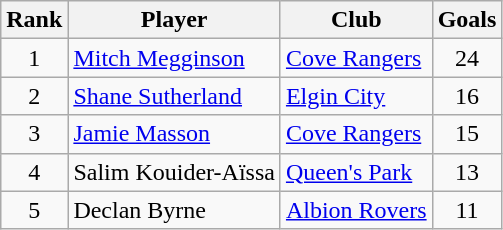<table class="wikitable" style="text-align:center">
<tr>
<th>Rank</th>
<th>Player</th>
<th>Club</th>
<th>Goals</th>
</tr>
<tr>
<td>1</td>
<td align="left"> <a href='#'>Mitch Megginson</a></td>
<td align="left"><a href='#'>Cove Rangers</a></td>
<td>24</td>
</tr>
<tr>
<td>2</td>
<td align="left"> <a href='#'>Shane Sutherland</a></td>
<td align="left"><a href='#'>Elgin City</a></td>
<td>16</td>
</tr>
<tr>
<td>3</td>
<td align="left"> <a href='#'>Jamie Masson</a></td>
<td align="left"><a href='#'>Cove Rangers</a></td>
<td>15</td>
</tr>
<tr>
<td>4</td>
<td align="left"> Salim Kouider-Aïssa</td>
<td align="left"><a href='#'>Queen's Park</a></td>
<td>13</td>
</tr>
<tr>
<td>5</td>
<td align="left"> Declan Byrne</td>
<td align="left"><a href='#'>Albion Rovers</a></td>
<td>11</td>
</tr>
</table>
